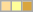<table class=wikitable style="font-size: 95%;">
<tr>
<td bgcolor=ffdd99></td>
<td bgcolor=ffff99></td>
<td bgcolor=d9a53d></td>
</tr>
</table>
